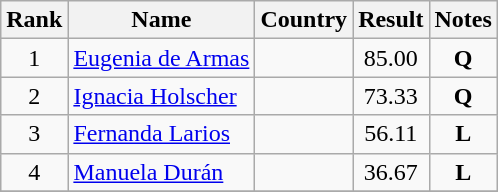<table class="wikitable sortable" style="text-align:center;">
<tr>
<th>Rank</th>
<th>Name</th>
<th>Country</th>
<th>Result</th>
<th>Notes</th>
</tr>
<tr>
<td>1</td>
<td align=left><a href='#'>Eugenia de Armas</a></td>
<td align=left></td>
<td>85.00</td>
<td><strong>Q</strong></td>
</tr>
<tr>
<td>2</td>
<td align=left><a href='#'>Ignacia Holscher</a></td>
<td align=left></td>
<td>73.33</td>
<td><strong>Q</strong></td>
</tr>
<tr>
<td>3</td>
<td align=left><a href='#'>Fernanda Larios</a></td>
<td align=left></td>
<td>56.11</td>
<td><strong>L</strong></td>
</tr>
<tr>
<td>4</td>
<td align=left><a href='#'>Manuela Durán</a></td>
<td align=left></td>
<td>36.67</td>
<td><strong>L</strong></td>
</tr>
<tr>
</tr>
</table>
